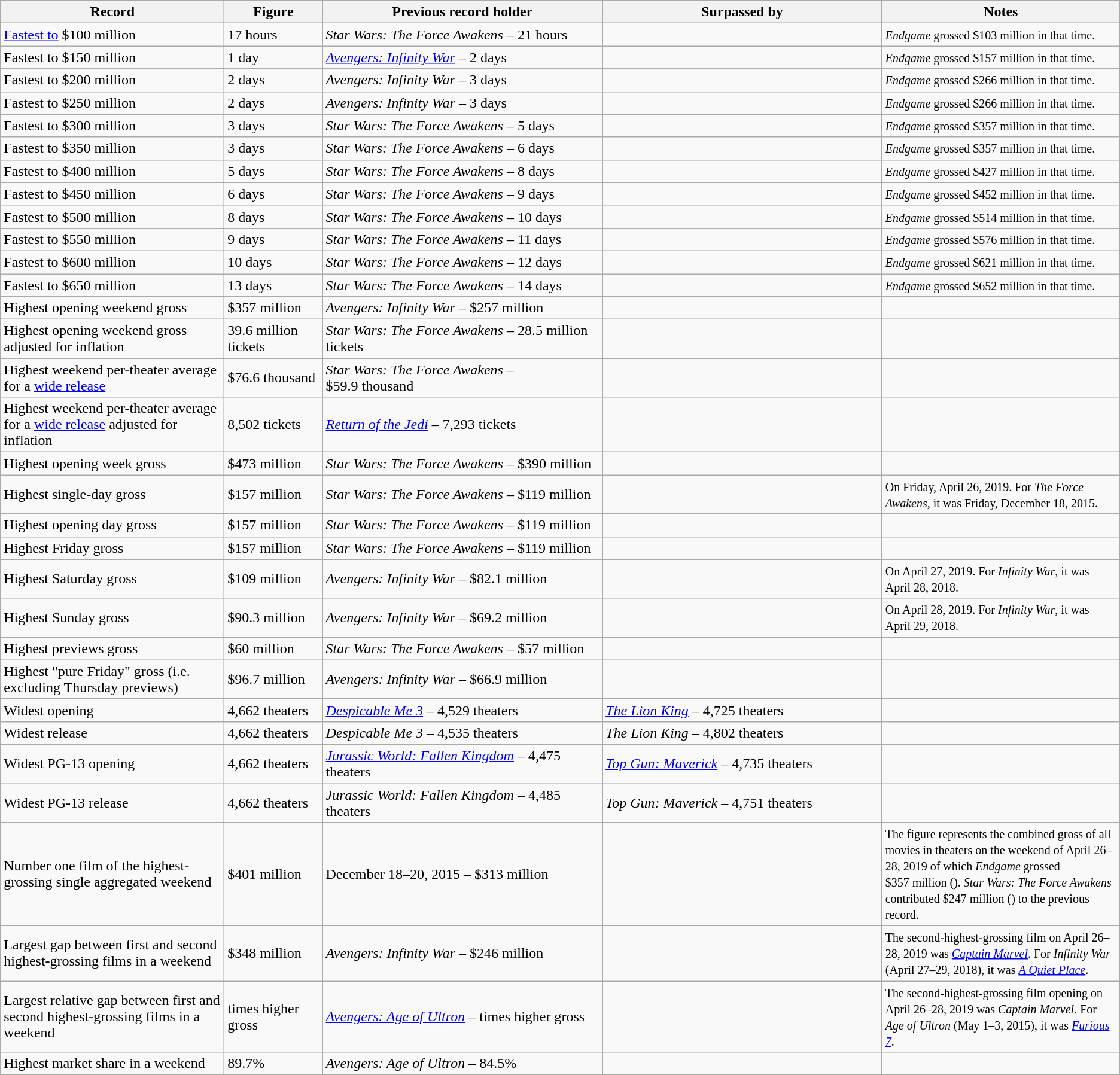<table class="wikitable">
<tr>
<th width=20%>Record</th>
<th>Figure</th>
<th width=25%>Previous record holder</th>
<th width=25%>Surpassed by</th>
<th>Notes</th>
</tr>
<tr>
<td><a href='#'>Fastest to</a> $100 million</td>
<td>17 hours</td>
<td><em>Star Wars: The Force Awakens</em> – 21 hours</td>
<td></td>
<td><small><em>Endgame</em> grossed $103 million in that time.</small></td>
</tr>
<tr>
<td>Fastest to $150 million</td>
<td>1 day</td>
<td><em><a href='#'>Avengers: Infinity War</a></em> – 2 days</td>
<td></td>
<td><small><em>Endgame</em> grossed $157 million in that time.</small></td>
</tr>
<tr>
<td>Fastest to $200 million</td>
<td>2 days</td>
<td><em>Avengers: Infinity War</em> – 3 days</td>
<td></td>
<td><small><em>Endgame</em> grossed $266 million in that time.</small></td>
</tr>
<tr>
<td>Fastest to $250 million</td>
<td>2 days</td>
<td><em>Avengers: Infinity War</em> – 3 days</td>
<td></td>
<td><small><em>Endgame</em> grossed $266 million in that time.</small></td>
</tr>
<tr>
<td>Fastest to $300 million</td>
<td>3 days</td>
<td><em>Star Wars: The Force Awakens</em> – 5 days</td>
<td></td>
<td><small><em>Endgame</em> grossed $357 million in that time.</small></td>
</tr>
<tr>
<td>Fastest to $350 million</td>
<td>3 days</td>
<td><em>Star Wars: The Force Awakens</em> – 6 days</td>
<td></td>
<td><small><em>Endgame</em> grossed $357 million in that time.</small></td>
</tr>
<tr>
<td>Fastest to $400 million</td>
<td>5 days</td>
<td><em>Star Wars: The Force Awakens</em> – 8 days</td>
<td></td>
<td><small><em>Endgame</em> grossed $427 million in that time.</small></td>
</tr>
<tr>
<td>Fastest to $450 million</td>
<td>6 days</td>
<td><em>Star Wars: The Force Awakens</em> – 9 days</td>
<td></td>
<td><small><em>Endgame</em> grossed $452 million in that time.</small></td>
</tr>
<tr>
<td>Fastest to $500 million</td>
<td>8 days</td>
<td><em>Star Wars: The Force Awakens</em> – 10 days</td>
<td></td>
<td><small><em>Endgame</em> grossed $514 million in that time.</small></td>
</tr>
<tr>
<td>Fastest to $550 million</td>
<td>9 days</td>
<td><em>Star Wars: The Force Awakens</em> – 11 days</td>
<td></td>
<td><small><em>Endgame</em> grossed $576 million in that time.</small></td>
</tr>
<tr>
<td>Fastest to $600 million</td>
<td>10 days</td>
<td><em>Star Wars: The Force Awakens</em> – 12 days</td>
<td></td>
<td><small><em>Endgame</em> grossed $621 million in that time.</small></td>
</tr>
<tr>
<td>Fastest to $650 million</td>
<td>13 days</td>
<td><em>Star Wars: The Force Awakens</em> – 14 days</td>
<td></td>
<td><small><em>Endgame</em> grossed $652 million in that time.</small></td>
</tr>
<tr>
<td>Highest opening weekend gross</td>
<td>$357 million</td>
<td><em>Avengers: Infinity War</em> – $257 million</td>
<td></td>
<td></td>
</tr>
<tr>
<td>Highest opening weekend gross adjusted for inflation</td>
<td> 39.6 million tickets</td>
<td><em>Star Wars: The Force Awakens</em> –  28.5 million tickets</td>
<td></td>
<td></td>
</tr>
<tr>
<td>Highest weekend per-theater average for a <a href='#'>wide release</a></td>
<td>$76.6 thousand</td>
<td><em>Star Wars: The Force Awakens</em> – $59.9 thousand</td>
<td></td>
<td></td>
</tr>
<tr>
<td>Highest weekend per-theater average for a <a href='#'>wide release</a> adjusted for inflation</td>
<td> 8,502 tickets</td>
<td><em><a href='#'>Return of the Jedi</a></em> –  7,293 tickets</td>
<td></td>
<td></td>
</tr>
<tr>
<td>Highest opening week gross</td>
<td>$473 million</td>
<td><em>Star Wars: The Force Awakens</em> – $390 million</td>
<td></td>
<td></td>
</tr>
<tr>
<td>Highest single-day gross</td>
<td>$157 million</td>
<td><em>Star Wars: The Force Awakens</em> – $119 million</td>
<td></td>
<td><small>On Friday, April 26, 2019. For <em>The Force Awakens</em>, it was Friday, December 18, 2015.</small></td>
</tr>
<tr>
<td>Highest opening day gross</td>
<td>$157 million</td>
<td><em>Star Wars: The Force Awakens</em> – $119 million</td>
<td></td>
<td></td>
</tr>
<tr>
<td>Highest Friday gross</td>
<td>$157 million</td>
<td><em>Star Wars: The Force Awakens</em> – $119 million</td>
<td></td>
<td></td>
</tr>
<tr>
<td>Highest Saturday gross</td>
<td>$109 million</td>
<td><em>Avengers: Infinity War</em> – $82.1 million</td>
<td></td>
<td><small>On April 27, 2019. For <em>Infinity War</em>, it was April 28, 2018.</small></td>
</tr>
<tr>
<td>Highest Sunday gross</td>
<td>$90.3 million</td>
<td><em>Avengers: Infinity War</em> – $69.2 million</td>
<td></td>
<td><small>On April 28, 2019. For <em>Infinity War</em>, it was April 29, 2018.</small></td>
</tr>
<tr>
<td>Highest previews gross</td>
<td>$60 million</td>
<td><em>Star Wars: The Force Awakens</em> – $57 million</td>
<td></td>
<td></td>
</tr>
<tr>
<td>Highest "pure Friday" gross (i.e. excluding Thursday previews)</td>
<td>$96.7 million</td>
<td><em>Avengers: Infinity War</em> – $66.9 million</td>
<td></td>
<td></td>
</tr>
<tr>
<td>Widest opening</td>
<td>4,662 theaters</td>
<td><em><a href='#'>Despicable Me 3</a></em> – 4,529 theaters</td>
<td><em><a href='#'>The Lion King</a></em> – 4,725 theaters</td>
<td></td>
</tr>
<tr>
<td>Widest release</td>
<td>4,662 theaters</td>
<td><em>Despicable Me 3</em> – 4,535 theaters</td>
<td><em>The Lion King</em> – 4,802 theaters</td>
<td></td>
</tr>
<tr>
<td>Widest PG-13 opening</td>
<td>4,662 theaters</td>
<td><em><a href='#'>Jurassic World: Fallen Kingdom</a></em> – 4,475 theaters</td>
<td><em><a href='#'>Top Gun: Maverick</a></em> – 4,735 theaters</td>
<td></td>
</tr>
<tr>
<td>Widest PG-13 release</td>
<td>4,662 theaters</td>
<td><em>Jurassic World: Fallen Kingdom</em> – 4,485 theaters</td>
<td><em>Top Gun: Maverick</em> – 4,751 theaters</td>
<td></td>
</tr>
<tr>
<td>Number one film of the highest-grossing single aggregated weekend</td>
<td>$401 million</td>
<td>December 18–20, 2015 – $313 million</td>
<td></td>
<td><small>The figure represents the combined gross of all movies in theaters on the weekend of April 26–28, 2019 of which <em>Endgame</em> grossed $357 million (). <em>Star Wars:</em> <em>The Force Awakens</em> contributed $247 million () to the previous record.</small></td>
</tr>
<tr>
<td>Largest gap between first and second highest-grossing films in a weekend</td>
<td>$348 million</td>
<td><em>Avengers: Infinity War</em> – $246 million</td>
<td></td>
<td><small>The second-highest-grossing film on April 26–28, 2019 was <em><a href='#'>Captain Marvel</a></em>. For <em>Infinity War</em> (April 27–29, 2018), it was <em><a href='#'>A Quiet Place</a></em>.</small></td>
</tr>
<tr>
<td>Largest relative gap between first and second highest-grossing films in a weekend</td>
<td> times higher gross</td>
<td><em><a href='#'>Avengers: Age of Ultron</a> –</em>  times higher gross</td>
<td></td>
<td><small>The second-highest-grossing film opening on April 26–28, 2019 was <em>Captain Marvel</em>. For <em>Age of Ultron</em> (May 1–3, 2015), it was <em><a href='#'>Furious 7</a></em>.</small></td>
</tr>
<tr>
<td>Highest market share in a weekend</td>
<td>89.7%</td>
<td><em>Avengers: Age of Ultron</em> – 84.5%</td>
<td></td>
<td></td>
</tr>
</table>
